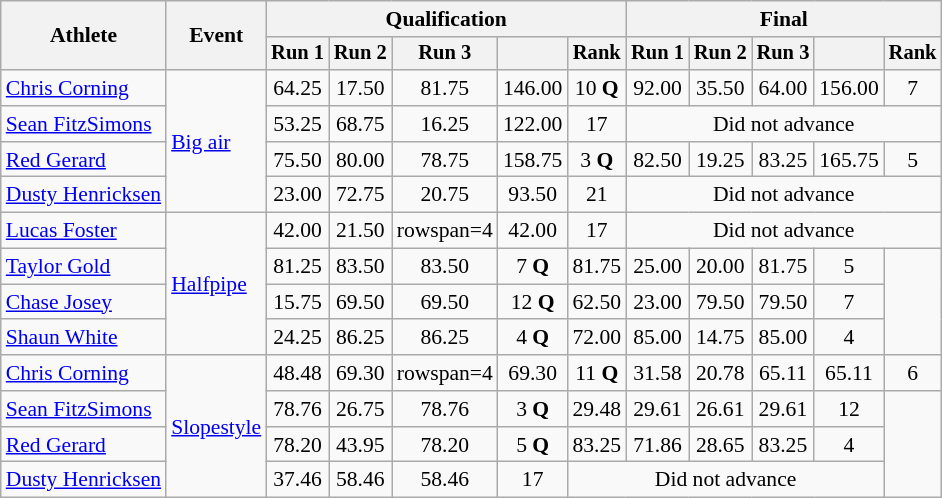<table class=wikitable style=font-size:90%;text-align:center>
<tr>
<th rowspan=2>Athlete</th>
<th rowspan=2>Event</th>
<th colspan=5>Qualification</th>
<th colspan=5>Final</th>
</tr>
<tr style=font-size:95%>
<th>Run 1</th>
<th>Run 2</th>
<th>Run 3</th>
<th></th>
<th>Rank</th>
<th>Run 1</th>
<th>Run 2</th>
<th>Run 3</th>
<th></th>
<th>Rank</th>
</tr>
<tr>
<td align=left><a href='#'>Chris Corning</a></td>
<td align=left rowspan=4><a href='#'>Big air</a></td>
<td>64.25</td>
<td>17.50</td>
<td>81.75</td>
<td>146.00</td>
<td>10 <strong>Q</strong></td>
<td>92.00</td>
<td>35.50</td>
<td>64.00</td>
<td>156.00</td>
<td>7</td>
</tr>
<tr>
<td align=left><a href='#'>Sean FitzSimons</a></td>
<td>53.25</td>
<td>68.75</td>
<td>16.25</td>
<td>122.00</td>
<td>17</td>
<td colspan=5>Did not advance</td>
</tr>
<tr>
<td align=left><a href='#'>Red Gerard</a></td>
<td>75.50</td>
<td>80.00</td>
<td>78.75</td>
<td>158.75</td>
<td>3 <strong>Q</strong></td>
<td>82.50</td>
<td>19.25</td>
<td>83.25</td>
<td>165.75</td>
<td>5</td>
</tr>
<tr>
<td align=left><a href='#'>Dusty Henricksen</a></td>
<td>23.00</td>
<td>72.75</td>
<td>20.75</td>
<td>93.50</td>
<td>21</td>
<td colspan=5>Did not advance</td>
</tr>
<tr>
<td align=left><a href='#'>Lucas Foster</a></td>
<td align=left rowspan=4><a href='#'>Halfpipe</a></td>
<td>42.00</td>
<td>21.50</td>
<td>rowspan=4 </td>
<td>42.00</td>
<td>17</td>
<td colspan=5>Did not advance</td>
</tr>
<tr>
<td align=left><a href='#'>Taylor Gold</a></td>
<td>81.25</td>
<td>83.50</td>
<td>83.50</td>
<td>7 <strong>Q</strong></td>
<td>81.75</td>
<td>25.00</td>
<td>20.00</td>
<td>81.75</td>
<td>5</td>
</tr>
<tr>
<td align=left><a href='#'>Chase Josey</a></td>
<td>15.75</td>
<td>69.50</td>
<td>69.50</td>
<td>12 <strong>Q</strong></td>
<td>62.50</td>
<td>23.00</td>
<td>79.50</td>
<td>79.50</td>
<td>7</td>
</tr>
<tr>
<td align=left><a href='#'>Shaun White</a></td>
<td>24.25</td>
<td>86.25</td>
<td>86.25</td>
<td>4 <strong>Q</strong></td>
<td>72.00</td>
<td>85.00</td>
<td>14.75</td>
<td>85.00</td>
<td>4</td>
</tr>
<tr>
<td align=left><a href='#'>Chris Corning</a></td>
<td align=left rowspan=4><a href='#'>Slopestyle</a></td>
<td>48.48</td>
<td>69.30</td>
<td>rowspan=4 </td>
<td>69.30</td>
<td>11 <strong>Q</strong></td>
<td>31.58</td>
<td>20.78</td>
<td>65.11</td>
<td>65.11</td>
<td>6</td>
</tr>
<tr>
<td align=left><a href='#'>Sean FitzSimons</a></td>
<td>78.76</td>
<td>26.75</td>
<td>78.76</td>
<td>3 <strong>Q</strong></td>
<td>29.48</td>
<td>29.61</td>
<td>26.61</td>
<td>29.61</td>
<td>12</td>
</tr>
<tr>
<td align=left><a href='#'>Red Gerard</a></td>
<td>78.20</td>
<td>43.95</td>
<td>78.20</td>
<td>5 <strong>Q</strong></td>
<td>83.25</td>
<td>71.86</td>
<td>28.65</td>
<td>83.25</td>
<td>4</td>
</tr>
<tr>
<td align=left><a href='#'>Dusty Henricksen</a></td>
<td>37.46</td>
<td>58.46</td>
<td>58.46</td>
<td>17</td>
<td colspan=5>Did not advance</td>
</tr>
</table>
